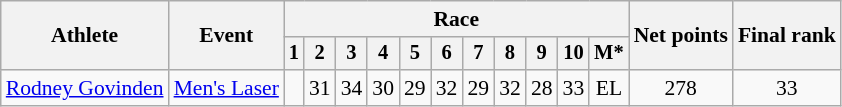<table class="wikitable" style="font-size:90%">
<tr>
<th rowspan="2">Athlete</th>
<th rowspan="2">Event</th>
<th colspan=11>Race</th>
<th rowspan=2>Net points</th>
<th rowspan=2>Final rank</th>
</tr>
<tr style="font-size:95%">
<th>1</th>
<th>2</th>
<th>3</th>
<th>4</th>
<th>5</th>
<th>6</th>
<th>7</th>
<th>8</th>
<th>9</th>
<th>10</th>
<th>M*</th>
</tr>
<tr align=center>
<td align=left><a href='#'>Rodney Govinden</a></td>
<td align=left><a href='#'>Men's Laser</a></td>
<td></td>
<td>31</td>
<td>34</td>
<td>30</td>
<td>29</td>
<td>32</td>
<td>29</td>
<td>32</td>
<td>28</td>
<td>33</td>
<td>EL</td>
<td>278</td>
<td>33</td>
</tr>
</table>
